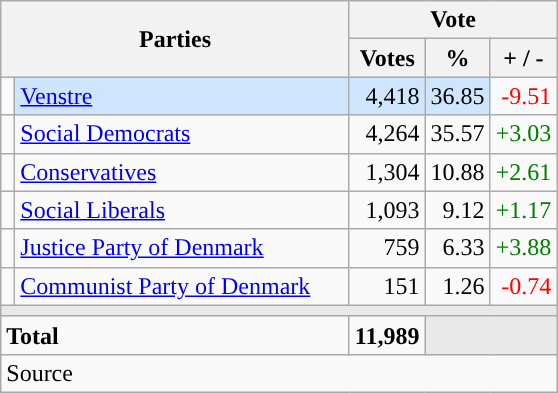<table class="wikitable" style="text-align:right;">
<tr>
<th style="text-align:centre;" rowspan="2" colspan="2" width="225">Parties</th>
<th colspan="3">Vote</th>
</tr>
<tr>
<th width="15">Votes</th>
<th width="15">%</th>
<th width="15">+ / -</th>
</tr>
<tr>
<td width="2" style="color:inherit;background:"></td>
<td bgcolor=#cfe5fe  align="left"><a href='#'>Venstre</a></td>
<td bgcolor=#cfe5fe>4,418</td>
<td bgcolor=#cfe5fe>36.85</td>
<td style=color:red;>-9.51</td>
</tr>
<tr>
<td width="2" style="color:inherit;background:"></td>
<td align="left"><a href='#'>Social Democrats</a></td>
<td>4,264</td>
<td>35.57</td>
<td style=color:green;>+3.03</td>
</tr>
<tr>
<td width="2" style="color:inherit;background:"></td>
<td align="left"><a href='#'>Conservatives</a></td>
<td>1,304</td>
<td>10.88</td>
<td style=color:green;>+2.61</td>
</tr>
<tr>
<td width="2" style="color:inherit;background:"></td>
<td align="left"><a href='#'>Social Liberals</a></td>
<td>1,093</td>
<td>9.12</td>
<td style=color:green;>+1.17</td>
</tr>
<tr>
<td width="2" style="color:inherit;background:"></td>
<td align="left"><a href='#'>Justice Party of Denmark</a></td>
<td>759</td>
<td>6.33</td>
<td style=color:green;>+3.88</td>
</tr>
<tr>
<td width="2" style="color:inherit;background:"></td>
<td align="left"><a href='#'>Communist Party of Denmark</a></td>
<td>151</td>
<td>1.26</td>
<td style=color:red;>-0.74</td>
</tr>
<tr>
<td colspan="7" bgcolor="#E9E9E9"></td>
</tr>
<tr>
<td align="left" colspan="2"><strong>Total</strong></td>
<td><strong>11,989</strong></td>
<td bgcolor="#E9E9E9" colspan="2"></td>
</tr>
<tr>
<td align="left" colspan="6">Source</td>
</tr>
</table>
